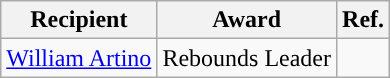<table class="wikitable">
<tr>
<th>Recipient</th>
<th>Award</th>
<th>Ref.</th>
</tr>
<tr>
<td><a href='#'>William Artino</a></td>
<td>Rebounds Leader</td>
<td></td>
</tr>
</table>
